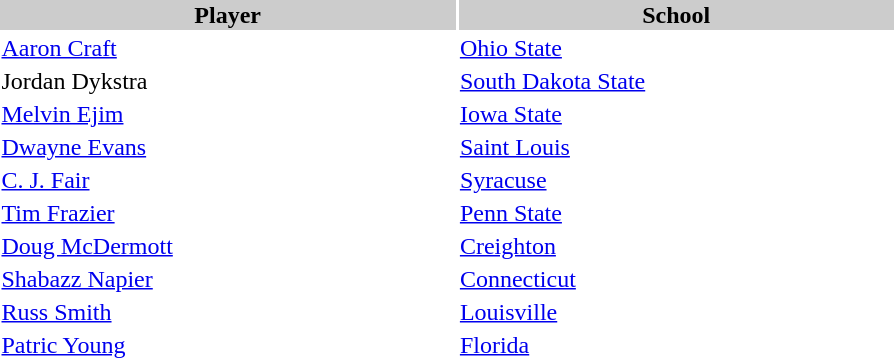<table style="width:600px" "border:'1' 'solid' 'gray' ">
<tr>
<th style="background:#CCCCCC;width:23%">Player</th>
<th style="background:#CCCCCC;width:22%">School</th>
</tr>
<tr>
<td><a href='#'>Aaron Craft</a></td>
<td><a href='#'>Ohio State</a></td>
</tr>
<tr>
<td>Jordan Dykstra</td>
<td><a href='#'>South Dakota State</a></td>
</tr>
<tr>
<td><a href='#'>Melvin Ejim</a></td>
<td><a href='#'>Iowa State</a></td>
</tr>
<tr>
<td><a href='#'>Dwayne Evans</a></td>
<td><a href='#'>Saint Louis</a></td>
</tr>
<tr>
<td><a href='#'>C. J. Fair</a></td>
<td><a href='#'>Syracuse</a></td>
</tr>
<tr>
<td><a href='#'>Tim Frazier</a></td>
<td><a href='#'>Penn State</a></td>
</tr>
<tr>
<td><a href='#'>Doug McDermott</a></td>
<td><a href='#'>Creighton</a></td>
</tr>
<tr>
<td><a href='#'>Shabazz Napier</a></td>
<td><a href='#'>Connecticut</a></td>
</tr>
<tr>
<td><a href='#'>Russ Smith</a></td>
<td><a href='#'>Louisville</a></td>
</tr>
<tr>
<td><a href='#'>Patric Young</a></td>
<td><a href='#'>Florida</a></td>
</tr>
</table>
